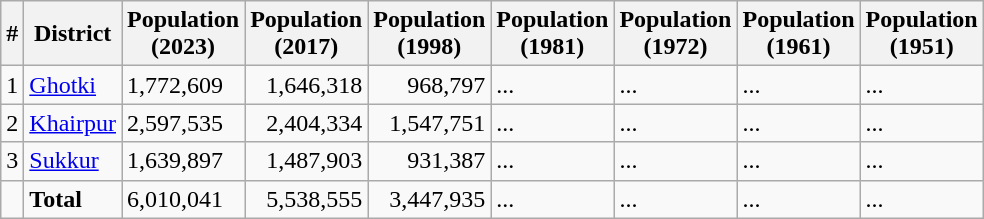<table class="wikitable sortable" align="center">
<tr>
<th>#</th>
<th>District</th>
<th>Population<br>(2023)</th>
<th>Population<br>(2017)</th>
<th>Population<br>(1998)</th>
<th>Population<br>(1981)</th>
<th>Population<br>(1972)</th>
<th>Population<br>(1961)</th>
<th>Population<br>(1951)</th>
</tr>
<tr>
<td>1</td>
<td><a href='#'>Ghotki</a></td>
<td>1,772,609</td>
<td align="right">1,646,318</td>
<td align="right">968,797</td>
<td>...</td>
<td>...</td>
<td>...</td>
<td>...</td>
</tr>
<tr>
<td>2</td>
<td><a href='#'>Khairpur</a></td>
<td>2,597,535</td>
<td align="right">2,404,334</td>
<td align="right">1,547,751</td>
<td>...</td>
<td>...</td>
<td>...</td>
<td>...</td>
</tr>
<tr>
<td>3</td>
<td><a href='#'>Sukkur</a></td>
<td>1,639,897</td>
<td align="right">1,487,903</td>
<td align="right">931,387</td>
<td>...</td>
<td>...</td>
<td>...</td>
<td>...</td>
</tr>
<tr>
<td></td>
<td><strong>Total</strong></td>
<td>6,010,041</td>
<td align="right">5,538,555</td>
<td align="right">3,447,935</td>
<td>...</td>
<td>...</td>
<td>...</td>
<td>...</td>
</tr>
</table>
